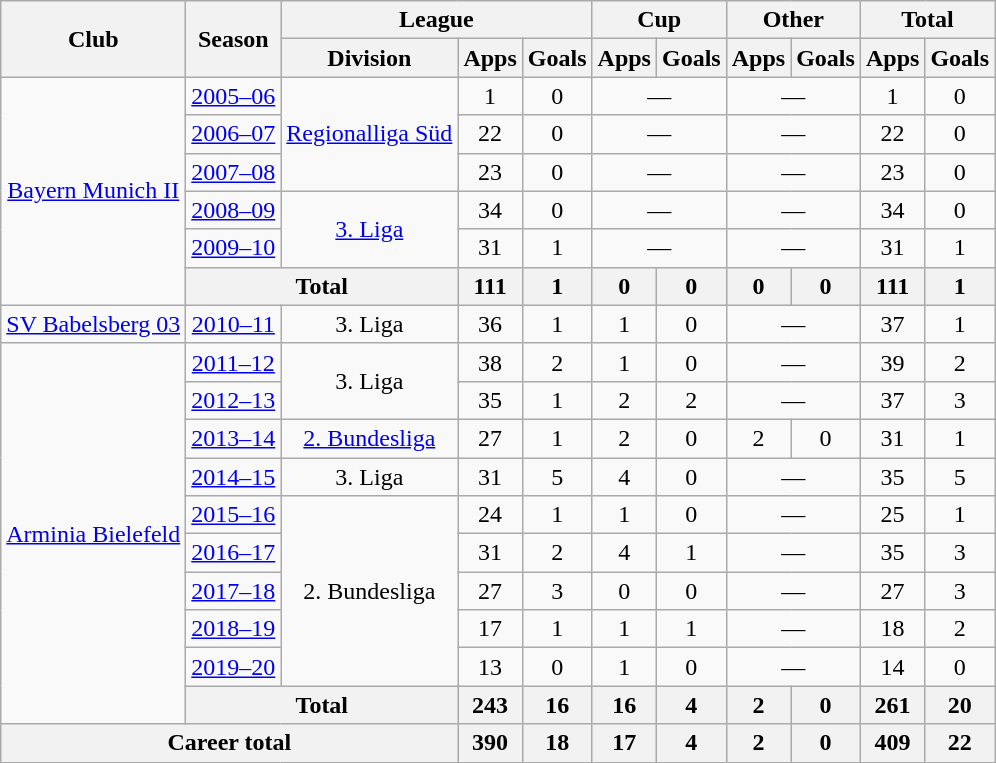<table class="wikitable" style="text-align:center">
<tr>
<th rowspan="2">Club</th>
<th rowspan="2">Season</th>
<th colspan="3">League</th>
<th colspan="2">Cup</th>
<th colspan="2">Other</th>
<th colspan="2">Total</th>
</tr>
<tr>
<th>Division</th>
<th>Apps</th>
<th>Goals</th>
<th>Apps</th>
<th>Goals</th>
<th>Apps</th>
<th>Goals</th>
<th>Apps</th>
<th>Goals</th>
</tr>
<tr>
<td rowspan="6"><a href='#'>Bayern Munich II</a></td>
<td><a href='#'>2005–06</a></td>
<td rowspan="3"><a href='#'>Regionalliga Süd</a></td>
<td>1</td>
<td>0</td>
<td colspan="2">—</td>
<td colspan="2">—</td>
<td>1</td>
<td>0</td>
</tr>
<tr>
<td><a href='#'>2006–07</a></td>
<td>22</td>
<td>0</td>
<td colspan="2">—</td>
<td colspan="2">—</td>
<td>22</td>
<td>0</td>
</tr>
<tr>
<td><a href='#'>2007–08</a></td>
<td>23</td>
<td>0</td>
<td colspan="2">—</td>
<td colspan="2">—</td>
<td>23</td>
<td>0</td>
</tr>
<tr>
<td><a href='#'>2008–09</a></td>
<td rowspan="2"><a href='#'>3. Liga</a></td>
<td>34</td>
<td>0</td>
<td colspan="2">—</td>
<td colspan="2">—</td>
<td>34</td>
<td>0</td>
</tr>
<tr>
<td><a href='#'>2009–10</a></td>
<td>31</td>
<td>1</td>
<td colspan="2">—</td>
<td colspan="2">—</td>
<td>31</td>
<td>1</td>
</tr>
<tr>
<th colspan="2">Total</th>
<th>111</th>
<th>1</th>
<th>0</th>
<th>0</th>
<th>0</th>
<th>0</th>
<th>111</th>
<th>1</th>
</tr>
<tr>
<td><a href='#'>SV Babelsberg 03</a></td>
<td><a href='#'>2010–11</a></td>
<td>3. Liga</td>
<td>36</td>
<td>1</td>
<td>1</td>
<td>0</td>
<td colspan="2">—</td>
<td>37</td>
<td>1</td>
</tr>
<tr>
<td rowspan="10"><a href='#'>Arminia Bielefeld</a></td>
<td><a href='#'>2011–12</a></td>
<td rowspan="2">3. Liga</td>
<td>38</td>
<td>2</td>
<td>1</td>
<td>0</td>
<td colspan="2">—</td>
<td>39</td>
<td>2</td>
</tr>
<tr>
<td><a href='#'>2012–13</a></td>
<td>35</td>
<td>1</td>
<td>2</td>
<td>2</td>
<td colspan="2">—</td>
<td>37</td>
<td>3</td>
</tr>
<tr>
<td><a href='#'>2013–14</a></td>
<td><a href='#'>2. Bundesliga</a></td>
<td>27</td>
<td>1</td>
<td>2</td>
<td>0</td>
<td>2</td>
<td>0</td>
<td>31</td>
<td>1</td>
</tr>
<tr>
<td><a href='#'>2014–15</a></td>
<td>3. Liga</td>
<td>31</td>
<td>5</td>
<td>4</td>
<td>0</td>
<td colspan="2">—</td>
<td>35</td>
<td>5</td>
</tr>
<tr>
<td><a href='#'>2015–16</a></td>
<td rowspan="5">2. Bundesliga</td>
<td>24</td>
<td>1</td>
<td>1</td>
<td>0</td>
<td colspan="2">—</td>
<td>25</td>
<td>1</td>
</tr>
<tr>
<td><a href='#'>2016–17</a></td>
<td>31</td>
<td>2</td>
<td>4</td>
<td>1</td>
<td colspan="2">—</td>
<td>35</td>
<td>3</td>
</tr>
<tr>
<td><a href='#'>2017–18</a></td>
<td>27</td>
<td>3</td>
<td>0</td>
<td>0</td>
<td colspan="2">—</td>
<td>27</td>
<td>3</td>
</tr>
<tr>
<td><a href='#'>2018–19</a></td>
<td>17</td>
<td>1</td>
<td>1</td>
<td>1</td>
<td colspan="2">—</td>
<td>18</td>
<td>2</td>
</tr>
<tr>
<td><a href='#'>2019–20</a></td>
<td>13</td>
<td>0</td>
<td>1</td>
<td>0</td>
<td colspan="2">—</td>
<td>14</td>
<td>0</td>
</tr>
<tr>
<th colspan="2">Total</th>
<th>243</th>
<th>16</th>
<th>16</th>
<th>4</th>
<th>2</th>
<th>0</th>
<th>261</th>
<th>20</th>
</tr>
<tr>
<th colspan="3">Career total</th>
<th>390</th>
<th>18</th>
<th>17</th>
<th>4</th>
<th>2</th>
<th>0</th>
<th>409</th>
<th>22</th>
</tr>
</table>
